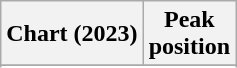<table class="wikitable sortable plainrowheaders">
<tr>
<th scope="col">Chart (2023)</th>
<th scope="col">Peak<br>position</th>
</tr>
<tr>
</tr>
<tr>
</tr>
</table>
